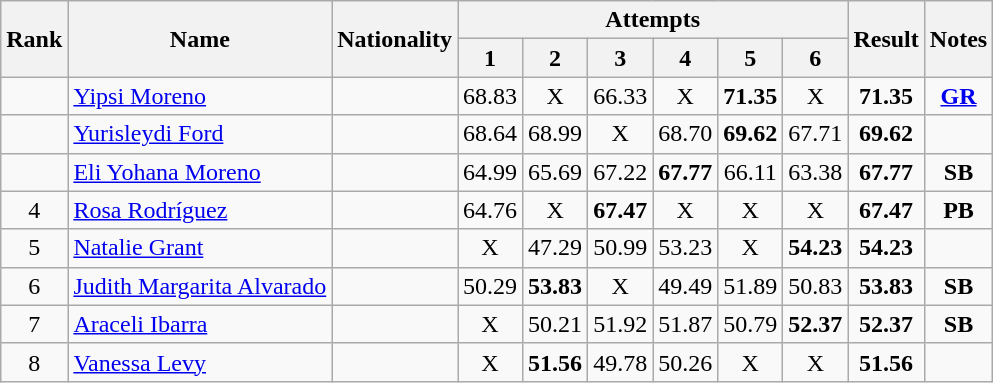<table class="wikitable sortable" style="text-align:center">
<tr>
<th rowspan=2>Rank</th>
<th rowspan=2>Name</th>
<th rowspan=2>Nationality</th>
<th colspan=6>Attempts</th>
<th rowspan=2>Result</th>
<th rowspan=2>Notes</th>
</tr>
<tr>
<th>1</th>
<th>2</th>
<th>3</th>
<th>4</th>
<th>5</th>
<th>6</th>
</tr>
<tr>
<td></td>
<td align=left><a href='#'>Yipsi Moreno</a></td>
<td align=left></td>
<td>68.83</td>
<td>X</td>
<td>66.33</td>
<td>X</td>
<td><strong>71.35</strong></td>
<td>X</td>
<td><strong>71.35</strong></td>
<td><strong><a href='#'>GR</a></strong></td>
</tr>
<tr>
<td></td>
<td align=left><a href='#'>Yurisleydi Ford</a></td>
<td align=left></td>
<td>68.64</td>
<td>68.99</td>
<td>X</td>
<td>68.70</td>
<td><strong>69.62</strong></td>
<td>67.71</td>
<td><strong>69.62</strong></td>
<td></td>
</tr>
<tr>
<td></td>
<td align=left><a href='#'>Eli Yohana Moreno</a></td>
<td align=left></td>
<td>64.99</td>
<td>65.69</td>
<td>67.22</td>
<td><strong>67.77</strong></td>
<td>66.11</td>
<td>63.38</td>
<td><strong>67.77</strong></td>
<td><strong>SB</strong></td>
</tr>
<tr>
<td>4</td>
<td align=left><a href='#'>Rosa Rodríguez</a></td>
<td align=left></td>
<td>64.76</td>
<td>X</td>
<td><strong>67.47</strong></td>
<td>X</td>
<td>X</td>
<td>X</td>
<td><strong>67.47</strong></td>
<td><strong>PB</strong></td>
</tr>
<tr>
<td>5</td>
<td align=left><a href='#'>Natalie Grant</a></td>
<td align=left></td>
<td>X</td>
<td>47.29</td>
<td>50.99</td>
<td>53.23</td>
<td>X</td>
<td><strong>54.23</strong></td>
<td><strong>54.23</strong></td>
<td></td>
</tr>
<tr>
<td>6</td>
<td align=left><a href='#'>Judith Margarita Alvarado</a></td>
<td align=left></td>
<td>50.29</td>
<td><strong>53.83</strong></td>
<td>X</td>
<td>49.49</td>
<td>51.89</td>
<td>50.83</td>
<td><strong>53.83</strong></td>
<td><strong>SB</strong></td>
</tr>
<tr>
<td>7</td>
<td align=left><a href='#'>Araceli Ibarra</a></td>
<td align=left></td>
<td>X</td>
<td>50.21</td>
<td>51.92</td>
<td>51.87</td>
<td>50.79</td>
<td><strong>52.37</strong></td>
<td><strong>52.37</strong></td>
<td><strong>SB</strong></td>
</tr>
<tr>
<td>8</td>
<td align=left><a href='#'>Vanessa Levy</a></td>
<td align=left></td>
<td>X</td>
<td><strong>51.56</strong></td>
<td>49.78</td>
<td>50.26</td>
<td>X</td>
<td>X</td>
<td><strong>51.56</strong></td>
<td></td>
</tr>
</table>
